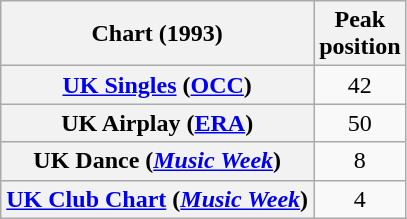<table class="wikitable sortable plainrowheaders" style="text-align:center">
<tr>
<th>Chart (1993)</th>
<th>Peak<br>position</th>
</tr>
<tr>
<th scope="row"><a href='#'>UK Singles</a> (<a href='#'>OCC</a>)</th>
<td>42</td>
</tr>
<tr>
<th scope="row">UK Airplay (<a href='#'>ERA</a>)</th>
<td>50</td>
</tr>
<tr>
<th scope="row">UK Dance (<em><a href='#'>Music Week</a></em>)</th>
<td>8</td>
</tr>
<tr>
<th scope="row"><a href='#'>UK Club Chart</a> (<em><a href='#'>Music Week</a></em>)</th>
<td>4</td>
</tr>
</table>
